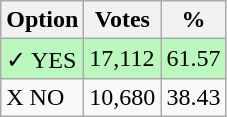<table class="wikitable">
<tr>
<th>Option</th>
<th>Votes</th>
<th>%</th>
</tr>
<tr>
<td style=background:#bbf8be>✓ YES</td>
<td style=background:#bbf8be>17,112</td>
<td style=background:#bbf8be>61.57</td>
</tr>
<tr>
<td>X NO</td>
<td>10,680</td>
<td>38.43</td>
</tr>
</table>
